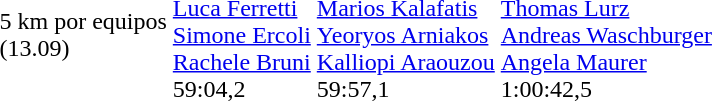<table>
<tr>
<td>5 km por equipos <br> (13.09)</td>
<td><br> <a href='#'>Luca Ferretti</a><br><a href='#'>Simone Ercoli</a><br><a href='#'>Rachele Bruni</a><br> 59:04,2</td>
<td><br> <a href='#'>Marios Kalafatis</a><br><a href='#'>Yeoryos Arniakos</a><br><a href='#'>Kalliopi Araouzou</a><br> 59:57,1</td>
<td><br> <a href='#'>Thomas Lurz</a><br><a href='#'>Andreas Waschburger</a><br><a href='#'>Angela Maurer</a><br> 1:00:42,5</td>
</tr>
</table>
